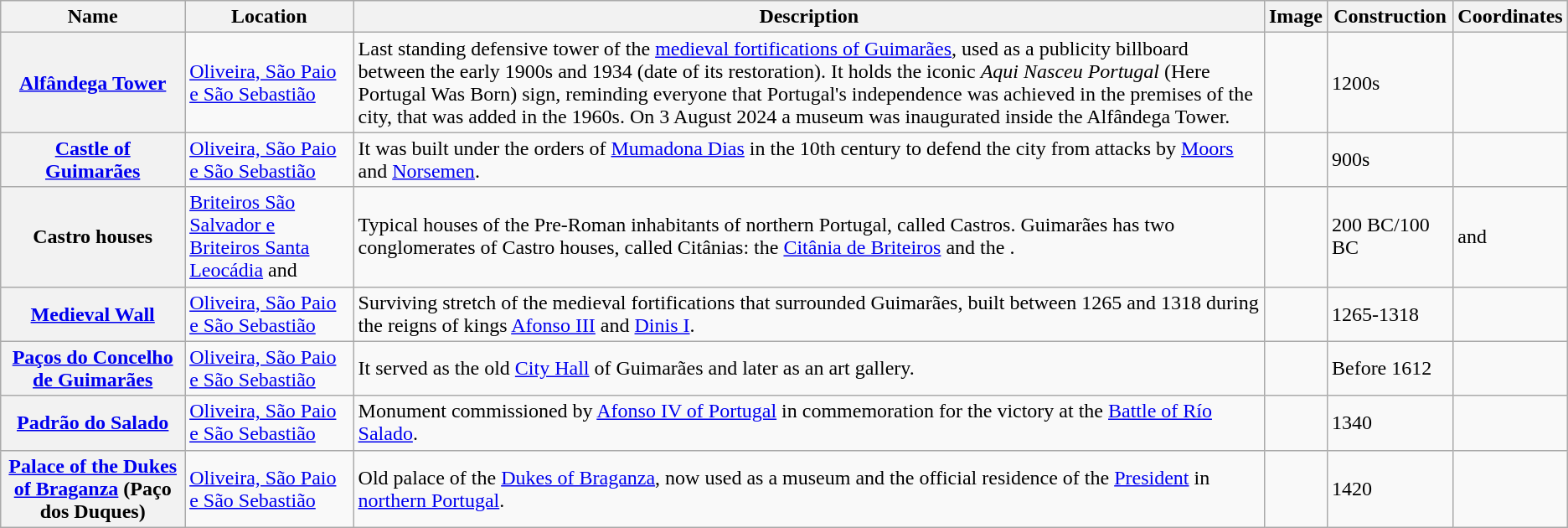<table class="wikitable sortable">
<tr>
<th scope=col>Name</th>
<th scope=col>Location</th>
<th scope=col class=unsortable>Description</th>
<th scope=col class=unsortable>Image</th>
<th scope=col>Construction</th>
<th scope=col>Coordinates</th>
</tr>
<tr>
<th scope=row><a href='#'>Alfândega Tower</a></th>
<td><a href='#'>Oliveira, São Paio e São Sebastião</a></td>
<td>Last standing defensive tower of the <a href='#'>medieval fortifications of Guimarães</a>, used as a publicity billboard between the early 1900s and 1934 (date of its restoration). It holds the iconic <em>Aqui Nasceu Portugal</em> (Here Portugal Was Born) sign, reminding everyone that Portugal's independence was achieved in the premises of the city, that was added in the 1960s. On 3 August 2024 a museum was inaugurated inside the Alfândega Tower.</td>
<td></td>
<td>1200s</td>
<td></td>
</tr>
<tr>
<th scope=row><a href='#'>Castle of Guimarães</a></th>
<td><a href='#'>Oliveira, São Paio e São Sebastião</a></td>
<td>It was built under the orders of <a href='#'>Mumadona Dias</a> in the 10th century to defend the city from attacks by <a href='#'>Moors</a> and <a href='#'>Norsemen</a>.</td>
<td></td>
<td>900s</td>
<td></td>
</tr>
<tr>
<th scope=row>Castro houses</th>
<td><a href='#'>Briteiros São Salvador e Briteiros Santa Leocádia</a> and </td>
<td>Typical houses of the Pre-Roman inhabitants of northern Portugal, called Castros. Guimarães has two conglomerates of Castro houses, called Citânias: the <a href='#'>Citânia de Briteiros</a> and the .</td>
<td></td>
<td>200 BC/100 BC</td>
<td> and </td>
</tr>
<tr>
<th scope=row><a href='#'>Medieval Wall</a></th>
<td><a href='#'>Oliveira, São Paio e São Sebastião</a></td>
<td>Surviving stretch of the medieval fortifications that surrounded Guimarães, built between 1265 and 1318 during the reigns of kings <a href='#'>Afonso III</a> and <a href='#'>Dinis I</a>.</td>
<td></td>
<td>1265-1318</td>
<td></td>
</tr>
<tr>
<th scope=row><a href='#'>Paços do Concelho de Guimarães</a></th>
<td><a href='#'>Oliveira, São Paio e São Sebastião</a></td>
<td>It served as the old <a href='#'>City Hall</a> of Guimarães and later as an art gallery.</td>
<td></td>
<td>Before 1612</td>
<td></td>
</tr>
<tr>
<th scope=row><a href='#'>Padrão do Salado</a></th>
<td><a href='#'>Oliveira, São Paio e São Sebastião</a></td>
<td>Monument commissioned by <a href='#'>Afonso IV of Portugal</a> in commemoration for the victory at the <a href='#'>Battle of Río Salado</a>.</td>
<td></td>
<td>1340</td>
<td></td>
</tr>
<tr>
<th scope=row><a href='#'>Palace of the Dukes of Braganza</a> (Paço dos Duques)</th>
<td><a href='#'>Oliveira, São Paio e São Sebastião</a></td>
<td>Old palace of the <a href='#'>Dukes of Braganza</a>, now used as a museum and the official residence of the <a href='#'>President</a> in <a href='#'>northern Portugal</a>.</td>
<td></td>
<td>1420</td>
<td></td>
</tr>
</table>
